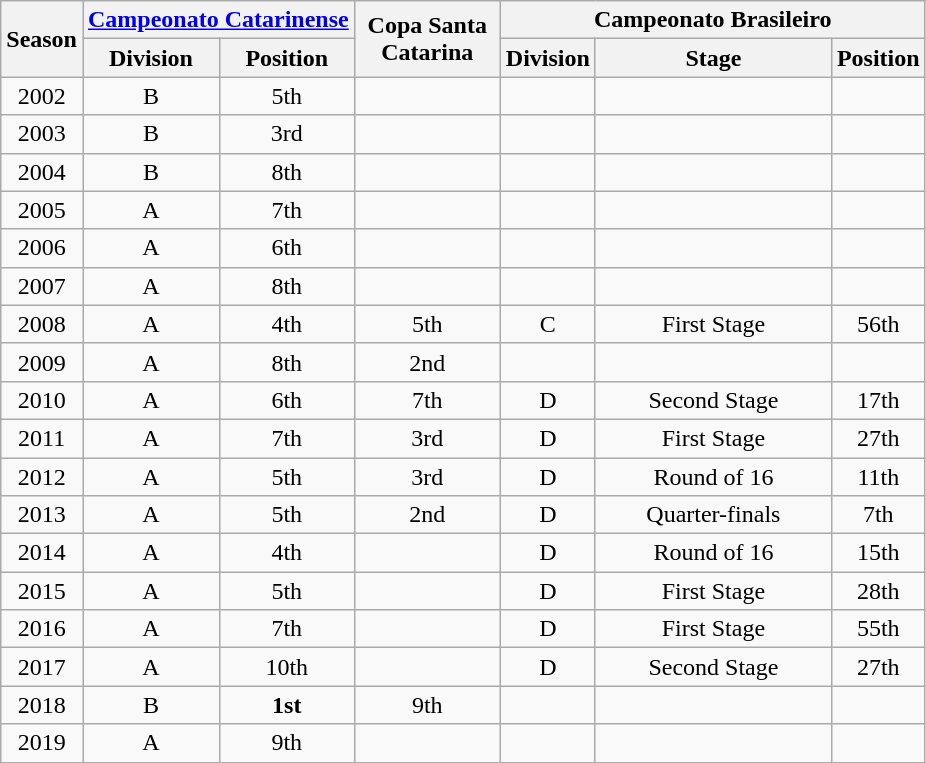<table class="wikitable" style="text-align: center">
<tr>
<th rowspan="2">Season</th>
<th colspan="2"><a href='#'>Campeonato Catarinense</a></th>
<th rowspan="2" width="90">Copa Santa Catarina</th>
<th colspan="3">Campeonato Brasileiro</th>
</tr>
<tr>
<th>Division</th>
<th>Position</th>
<th width="20">Division</th>
<th width="150">Stage</th>
<th width="20">Position</th>
</tr>
<tr>
<td>2002</td>
<td>B</td>
<td>5th</td>
<td></td>
<td></td>
<td></td>
<td></td>
</tr>
<tr>
<td>2003</td>
<td>B</td>
<td>3rd</td>
<td></td>
<td></td>
<td></td>
<td></td>
</tr>
<tr>
<td>2004</td>
<td>B</td>
<td>8th</td>
<td></td>
<td></td>
<td></td>
<td></td>
</tr>
<tr>
<td>2005</td>
<td>A</td>
<td>7th</td>
<td></td>
<td></td>
<td></td>
<td></td>
</tr>
<tr>
<td>2006</td>
<td>A</td>
<td>6th</td>
<td></td>
<td></td>
<td></td>
<td></td>
</tr>
<tr>
<td>2007</td>
<td>A</td>
<td>8th</td>
<td></td>
<td></td>
<td></td>
<td></td>
</tr>
<tr>
<td>2008</td>
<td>A</td>
<td>4th</td>
<td>5th</td>
<td>C</td>
<td>First Stage</td>
<td>56th</td>
</tr>
<tr>
<td>2009</td>
<td>A</td>
<td>8th</td>
<td>2nd</td>
<td></td>
<td></td>
<td></td>
</tr>
<tr>
<td>2010</td>
<td>A</td>
<td>6th</td>
<td>7th</td>
<td>D</td>
<td>Second Stage</td>
<td>17th</td>
</tr>
<tr>
<td>2011</td>
<td>A</td>
<td>7th</td>
<td>3rd</td>
<td>D</td>
<td>First Stage</td>
<td>27th</td>
</tr>
<tr>
<td>2012</td>
<td>A</td>
<td>5th</td>
<td>3rd</td>
<td>D</td>
<td>Round of 16</td>
<td>11th</td>
</tr>
<tr>
<td>2013</td>
<td>A</td>
<td>5th</td>
<td>2nd</td>
<td>D</td>
<td>Quarter-finals</td>
<td>7th</td>
</tr>
<tr>
<td>2014</td>
<td>A</td>
<td>4th</td>
<td></td>
<td>D</td>
<td>Round of 16</td>
<td>15th</td>
</tr>
<tr>
<td>2015</td>
<td>A</td>
<td>5th</td>
<td></td>
<td>D</td>
<td>First Stage</td>
<td>28th</td>
</tr>
<tr>
<td>2016</td>
<td>A</td>
<td>7th</td>
<td></td>
<td>D</td>
<td>First Stage</td>
<td>55th</td>
</tr>
<tr>
<td>2017</td>
<td>A</td>
<td>10th</td>
<td></td>
<td>D</td>
<td>Second Stage</td>
<td>27th</td>
</tr>
<tr>
<td>2018</td>
<td>B</td>
<td><strong>1st</strong></td>
<td>9th</td>
<td></td>
<td></td>
<td></td>
</tr>
<tr>
<td>2019</td>
<td>A</td>
<td>9th</td>
<td></td>
<td></td>
<td></td>
<td></td>
</tr>
</table>
